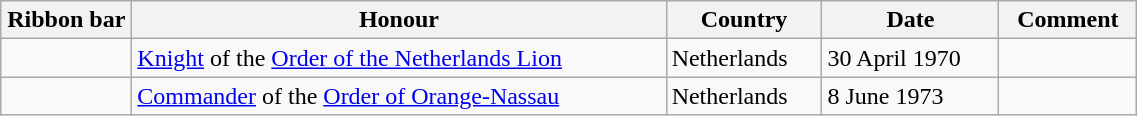<table class="wikitable" style="width:60%;">
<tr>
<th style="width:80px;">Ribbon bar</th>
<th>Honour</th>
<th>Country</th>
<th>Date</th>
<th>Comment</th>
</tr>
<tr>
<td></td>
<td><a href='#'>Knight</a> of the <a href='#'>Order of the Netherlands Lion</a></td>
<td>Netherlands</td>
<td>30 April 1970</td>
<td></td>
</tr>
<tr>
<td></td>
<td><a href='#'>Commander</a> of the <a href='#'>Order of Orange-Nassau</a></td>
<td>Netherlands</td>
<td>8 June 1973</td>
<td></td>
</tr>
</table>
